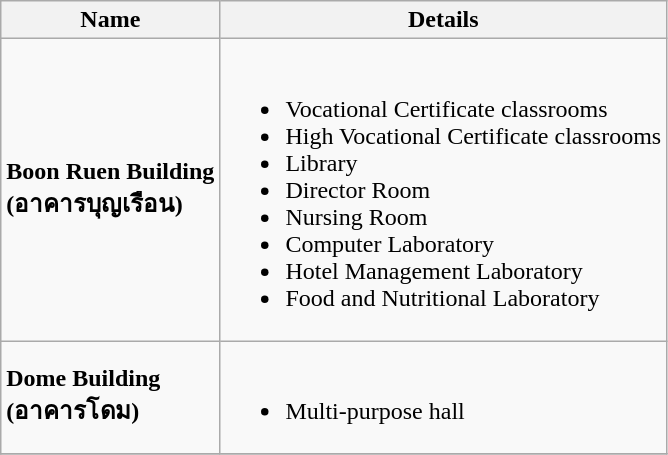<table class="wikitable">
<tr>
<th>Name</th>
<th>Details</th>
</tr>
<tr>
<td><strong>Boon Ruen Building <br>(อาคารบุญเรือน)</strong></td>
<td><br><ul><li>Vocational Certificate classrooms</li><li>High Vocational Certificate classrooms</li><li>Library</li><li>Director Room</li><li>Nursing Room</li><li>Computer Laboratory</li><li>Hotel Management Laboratory</li><li>Food and Nutritional Laboratory</li></ul></td>
</tr>
<tr>
<td><strong>Dome Building <br>(อาคารโดม)</strong></td>
<td><br><ul><li>Multi-purpose hall</li></ul></td>
</tr>
<tr>
</tr>
</table>
